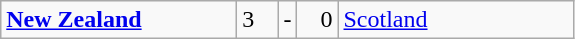<table class="wikitable">
<tr>
<td width=150> <strong><a href='#'>New Zealand</a></strong></td>
<td style="width:20px; text-align:left;">3</td>
<td>-</td>
<td style="width:20px; text-align:right;">0</td>
<td width=150> <a href='#'>Scotland</a></td>
</tr>
</table>
